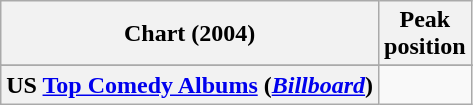<table class="wikitable sortable plainrowheaders">
<tr>
<th scope="col">Chart (2004)</th>
<th scope="col">Peak<br>position</th>
</tr>
<tr>
</tr>
<tr>
<th scope="row">US <a href='#'>Top Comedy Albums</a> (<em><a href='#'>Billboard</a></em>)</th>
<td></td>
</tr>
</table>
